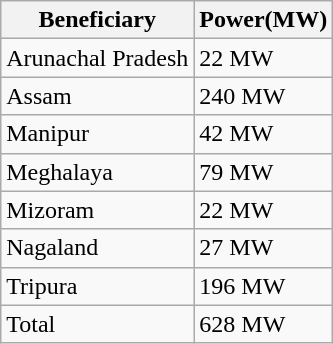<table class="wikitable">
<tr>
<th>Beneficiary</th>
<th>Power(MW)</th>
</tr>
<tr>
<td>Arunachal Pradesh</td>
<td>22 MW</td>
</tr>
<tr>
<td>Assam</td>
<td>240 MW</td>
</tr>
<tr>
<td>Manipur</td>
<td>42 MW</td>
</tr>
<tr>
<td>Meghalaya</td>
<td>79 MW</td>
</tr>
<tr>
<td>Mizoram</td>
<td>22 MW</td>
</tr>
<tr>
<td>Nagaland</td>
<td>27 MW</td>
</tr>
<tr>
<td>Tripura</td>
<td>196 MW</td>
</tr>
<tr>
<td>Total</td>
<td>628 MW</td>
</tr>
</table>
